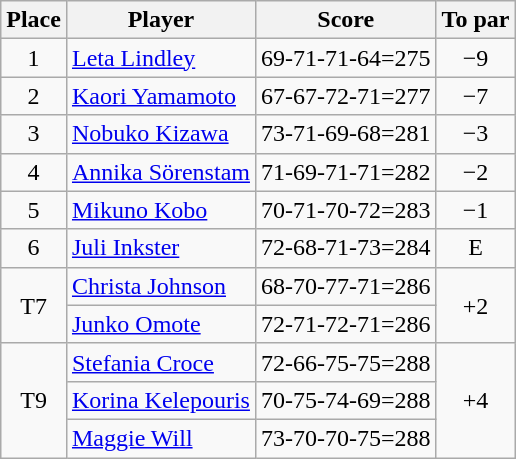<table class="wikitable">
<tr>
<th>Place</th>
<th>Player</th>
<th>Score</th>
<th>To par</th>
</tr>
<tr>
<td align=center>1</td>
<td> <a href='#'>Leta Lindley</a></td>
<td align=center>69-71-71-64=275</td>
<td align=center>−9</td>
</tr>
<tr>
<td align=center>2</td>
<td> <a href='#'>Kaori Yamamoto</a></td>
<td align=center>67-67-72-71=277</td>
<td align=center>−7</td>
</tr>
<tr>
<td align=center>3</td>
<td> <a href='#'>Nobuko Kizawa</a></td>
<td align=center>73-71-69-68=281</td>
<td align=center>−3</td>
</tr>
<tr>
<td align=center>4</td>
<td> <a href='#'>Annika Sörenstam</a></td>
<td align=center>71-69-71-71=282</td>
<td align=center>−2</td>
</tr>
<tr>
<td align=center>5</td>
<td> <a href='#'>Mikuno Kobo</a></td>
<td align=center>70-71-70-72=283</td>
<td align=center>−1</td>
</tr>
<tr>
<td align=center>6</td>
<td> <a href='#'>Juli Inkster</a></td>
<td align=center>72-68-71-73=284</td>
<td align=center>E</td>
</tr>
<tr>
<td rowspan=2 align=center>T7</td>
<td> <a href='#'>Christa Johnson</a></td>
<td align=center>68-70-77-71=286</td>
<td rowspan=2 align=center>+2</td>
</tr>
<tr>
<td> <a href='#'>Junko Omote</a></td>
<td align=center>72-71-72-71=286</td>
</tr>
<tr>
<td rowspan=3 align=center>T9</td>
<td> <a href='#'>Stefania Croce</a></td>
<td align=center>72-66-75-75=288</td>
<td rowspan=3 align=center>+4</td>
</tr>
<tr>
<td> <a href='#'>Korina Kelepouris</a></td>
<td align=center>70-75-74-69=288</td>
</tr>
<tr>
<td> <a href='#'>Maggie Will</a></td>
<td align=center>73-70-70-75=288</td>
</tr>
</table>
